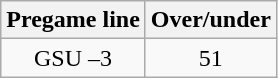<table class="wikitable">
<tr align="center">
<th style=>Pregame line</th>
<th style=>Over/under</th>
</tr>
<tr align="center">
<td>GSU –3</td>
<td>51</td>
</tr>
</table>
